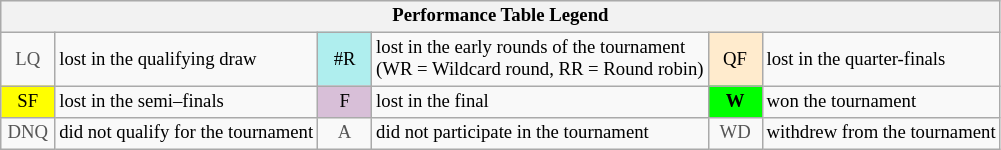<table class="wikitable" style="font-size:78%;">
<tr bgcolor="#efefef">
<th colspan="6">Performance Table Legend</th>
</tr>
<tr>
<td align="center" style="color:#555555;" width="30">LQ</td>
<td>lost in the qualifying draw</td>
<td align="center" style="background:#afeeee;">#R</td>
<td>lost in the early rounds of the tournament<br>(WR = Wildcard round, RR = Round robin)</td>
<td align="center" style="background:#ffebcd;">QF</td>
<td>lost in the quarter-finals</td>
</tr>
<tr>
<td align="center" style="background:yellow;">SF</td>
<td>lost in the semi–finals</td>
<td align="center" style="background:#D8BFD8;">F</td>
<td>lost in the final</td>
<td align="center" style="background:#00ff00;"><strong>W</strong></td>
<td>won the tournament</td>
</tr>
<tr>
<td align="center" style="color:#555555;" width="30">DNQ</td>
<td>did not qualify for the tournament</td>
<td align="center" style="color:#555555;" width="30">A</td>
<td>did not participate in the tournament</td>
<td align="center" style="color:#555555;" width="30">WD</td>
<td>withdrew from the tournament</td>
</tr>
</table>
